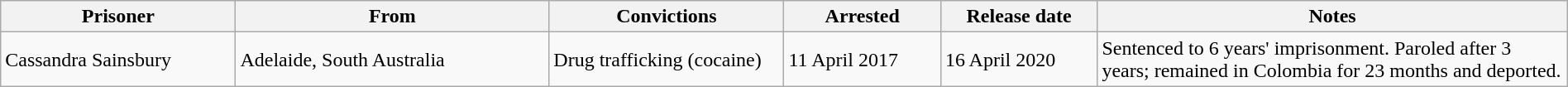<table class="wikitable" style="width:100%;">
<tr>
<th style="width:15%;">Prisoner</th>
<th style="width:20%;">From</th>
<th style="width:15%;">Convictions</th>
<th style="width:10%;">Arrested</th>
<th style="width:10%;">Release date</th>
<th style="width:30%;">Notes</th>
</tr>
<tr style="text-align:left;">
<td>Cassandra Sainsbury</td>
<td>Adelaide, South Australia</td>
<td>Drug trafficking (cocaine)</td>
<td>11 April 2017</td>
<td>16 April 2020</td>
<td>Sentenced to 6 years' imprisonment. Paroled after 3 years; remained in Colombia for 23 months and deported.</td>
</tr>
</table>
